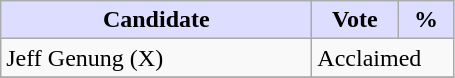<table class="wikitable">
<tr>
<th style="background:#ddf; width:200px;">Candidate</th>
<th style="background:#ddf; width:50px;">Vote</th>
<th style="background:#ddf; width:30px;">%</th>
</tr>
<tr>
<td>Jeff Genung (X)</td>
<td colspan=2">Acclaimed</td>
</tr>
<tr>
</tr>
</table>
